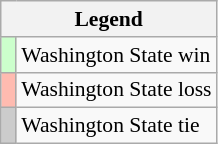<table class="wikitable" style="font-size:90%">
<tr>
<th colspan="2">Legend</th>
</tr>
<tr>
<td bgcolor="#ccffcc"> </td>
<td>Washington State win</td>
</tr>
<tr>
<td bgcolor="#ffbbb"> </td>
<td>Washington State loss</td>
</tr>
<tr>
<td bgcolor="#cccccc"> </td>
<td>Washington State tie</td>
</tr>
</table>
